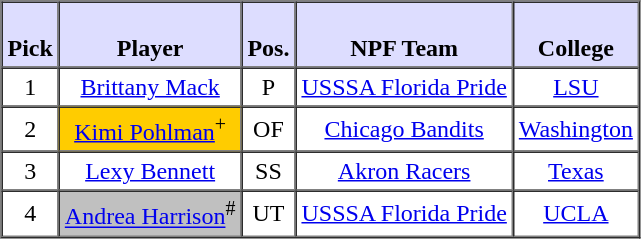<table style="text-align: center" border="1" cellpadding="3" cellspacing="0">
<tr>
<th style="background:#ddf;"><br>Pick</th>
<th style="background:#ddf;"><br>Player</th>
<th style="background:#ddf;"><br>Pos.</th>
<th style="background:#ddf;"><br>NPF Team</th>
<th style="background:#ddf;"><br>College</th>
</tr>
<tr>
<td>1</td>
<td><a href='#'>Brittany Mack</a></td>
<td>P</td>
<td><a href='#'>USSSA Florida Pride</a></td>
<td><a href='#'>LSU</a></td>
</tr>
<tr>
<td>2</td>
<td style="background:#FFCC00;"><a href='#'>Kimi Pohlman</a><sup>+</sup></td>
<td>OF</td>
<td><a href='#'>Chicago Bandits</a></td>
<td><a href='#'>Washington</a></td>
</tr>
<tr>
<td>3</td>
<td><a href='#'>Lexy Bennett</a></td>
<td>SS</td>
<td><a href='#'>Akron Racers</a></td>
<td><a href='#'>Texas</a></td>
</tr>
<tr>
<td>4</td>
<td style="background:#C0C0C0;"><a href='#'>Andrea Harrison</a><sup>#</sup></td>
<td>UT</td>
<td><a href='#'>USSSA Florida Pride</a></td>
<td><a href='#'>UCLA</a></td>
</tr>
</table>
